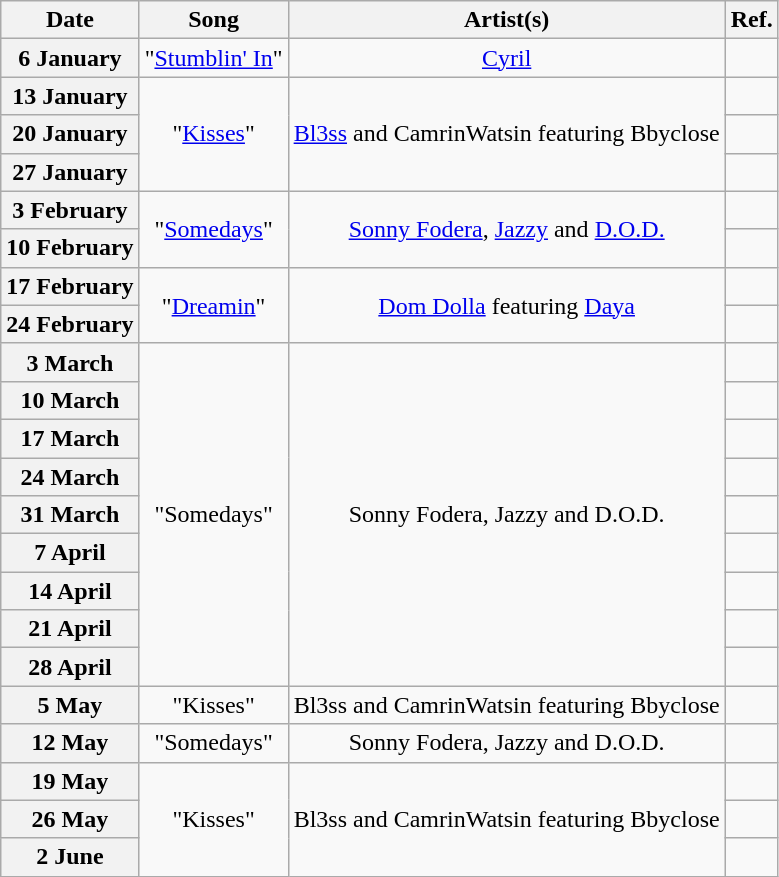<table class="wikitable plainrowheaders">
<tr>
<th scope="col">Date</th>
<th scope="col">Song</th>
<th scope="col">Artist(s)</th>
<th scope="col">Ref.</th>
</tr>
<tr>
<th scope="row">6 January</th>
<td style="text-align: center">"<a href='#'>Stumblin' In</a>"</td>
<td style="text-align: center"><a href='#'>Cyril</a></td>
<td style="text-align: center"></td>
</tr>
<tr>
<th scope="row">13 January</th>
<td style="text-align: center" rowspan=3>"<a href='#'>Kisses</a>"</td>
<td style="text-align: center" rowspan=3><a href='#'>Bl3ss</a> and CamrinWatsin featuring Bbyclose</td>
<td style="text-align: center"></td>
</tr>
<tr>
<th scope="row">20 January</th>
<td style="text-align: center"></td>
</tr>
<tr>
<th scope="row">27 January</th>
<td style="text-align: center"></td>
</tr>
<tr>
<th scope="row">3 February</th>
<td style="text-align: center" rowspan=2>"<a href='#'>Somedays</a>"</td>
<td style="text-align: center" rowspan=2><a href='#'>Sonny Fodera</a>, <a href='#'>Jazzy</a> and <a href='#'>D.O.D.</a></td>
<td style="text-align: center"></td>
</tr>
<tr>
<th scope="row">10 February</th>
<td style="text-align: center"></td>
</tr>
<tr>
<th scope="row">17 February</th>
<td style="text-align: center" rowspan=2>"<a href='#'>Dreamin</a>"</td>
<td style="text-align: center" rowspan=2><a href='#'>Dom Dolla</a> featuring <a href='#'>Daya</a></td>
<td style="text-align: center"></td>
</tr>
<tr>
<th scope="row">24 February</th>
<td style="text-align: center"></td>
</tr>
<tr>
<th scope="row">3 March</th>
<td style="text-align: center" rowspan=9>"Somedays"</td>
<td style="text-align: center" rowspan=9>Sonny Fodera, Jazzy and D.O.D.</td>
<td style="text-align: center"></td>
</tr>
<tr>
<th scope="row">10 March</th>
<td style="text-align: center"></td>
</tr>
<tr>
<th scope="row">17 March</th>
<td style="text-align: center"></td>
</tr>
<tr>
<th scope="row">24 March</th>
<td style="text-align: center"></td>
</tr>
<tr>
<th scope="row">31 March</th>
<td style="text-align: center"></td>
</tr>
<tr>
<th scope="row">7 April</th>
<td style="text-align: center"></td>
</tr>
<tr>
<th scope="row">14 April</th>
<td style="text-align: center"></td>
</tr>
<tr>
<th scope="row">21 April</th>
<td style="text-align: center"></td>
</tr>
<tr>
<th scope="row">28 April</th>
<td style="text-align: center"></td>
</tr>
<tr>
<th scope="row">5 May</th>
<td style="text-align: center">"Kisses"</td>
<td style="text-align: center">Bl3ss and CamrinWatsin featuring Bbyclose</td>
<td style="text-align: center"></td>
</tr>
<tr>
<th scope="row">12 May</th>
<td style="text-align: center">"Somedays"</td>
<td style="text-align: center">Sonny Fodera, Jazzy and D.O.D.</td>
<td style="text-align: center"></td>
</tr>
<tr>
<th scope="row">19 May</th>
<td style="text-align: center" rowspan=3>"Kisses"</td>
<td style="text-align: center" rowspan=3>Bl3ss and CamrinWatsin featuring Bbyclose</td>
<td style="text-align: center"></td>
</tr>
<tr>
<th scope="row">26 May</th>
<td style="text-align: center"></td>
</tr>
<tr>
<th scope="row">2 June</th>
<td style="text-align: center"></td>
</tr>
</table>
